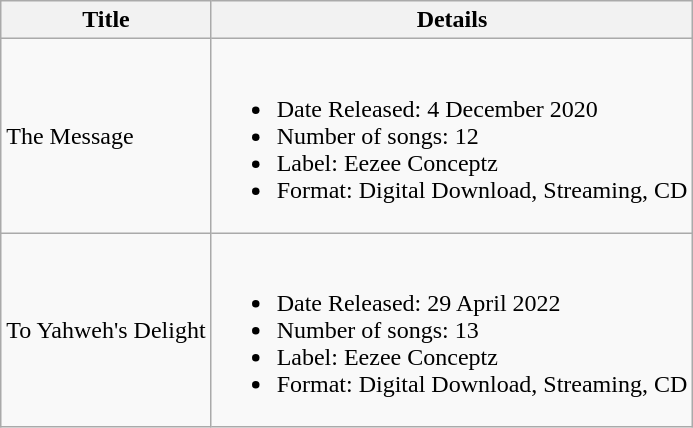<table class="wikitable">
<tr>
<th>Title</th>
<th>Details</th>
</tr>
<tr>
<td>The Message</td>
<td><br><ul><li>Date Released: 4 December 2020</li><li>Number of songs: 12</li><li>Label: Eezee Conceptz</li><li>Format: Digital Download, Streaming, CD</li></ul></td>
</tr>
<tr>
<td>To Yahweh's Delight</td>
<td><br><ul><li>Date Released: 29 April 2022 </li><li>Number of songs: 13</li><li>Label: Eezee Conceptz</li><li>Format: Digital Download, Streaming, CD</li></ul></td>
</tr>
</table>
